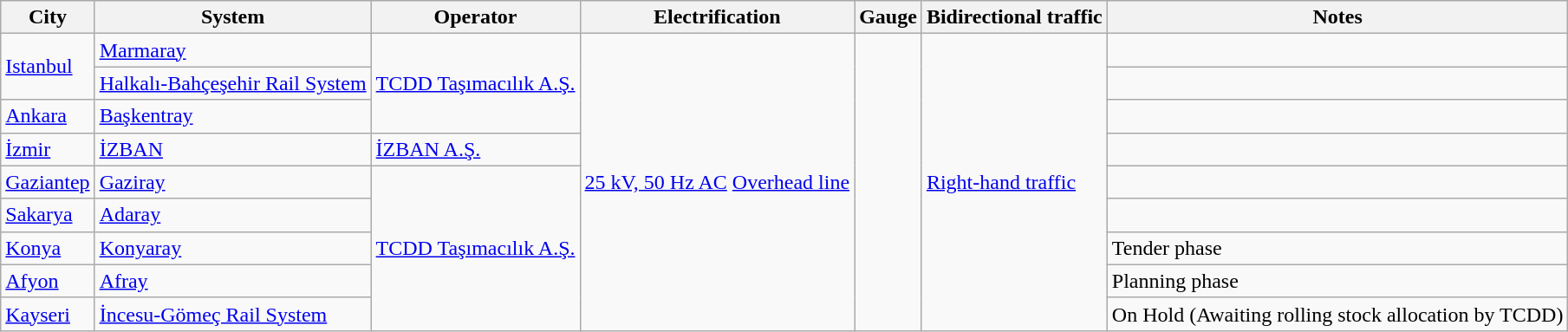<table class="wikitable sortable">
<tr>
<th>City</th>
<th>System</th>
<th>Operator</th>
<th>Electrification</th>
<th>Gauge</th>
<th>Bidirectional traffic</th>
<th>Notes</th>
</tr>
<tr>
<td rowspan="2"><a href='#'>Istanbul</a></td>
<td><a href='#'>Marmaray</a></td>
<td rowspan="3"><a href='#'>TCDD Taşımacılık A.Ş.</a></td>
<td rowspan="9"><a href='#'>25 kV, 50 Hz AC</a> <a href='#'>Overhead line</a></td>
<td rowspan="9"></td>
<td rowspan="9"><a href='#'>Right-hand traffic</a></td>
<td></td>
</tr>
<tr>
<td><a href='#'>Halkalı-Bahçeşehir Rail System</a></td>
<td></td>
</tr>
<tr>
<td><a href='#'>Ankara</a></td>
<td><a href='#'>Başkentray</a></td>
<td></td>
</tr>
<tr>
<td><a href='#'>İzmir</a></td>
<td><a href='#'>İZBAN</a></td>
<td><a href='#'>İZBAN A.Ş.</a></td>
<td></td>
</tr>
<tr>
<td><a href='#'>Gaziantep</a></td>
<td><a href='#'>Gaziray</a></td>
<td rowspan="5"><a href='#'>TCDD Taşımacılık A.Ş.</a></td>
<td></td>
</tr>
<tr>
<td><a href='#'>Sakarya</a></td>
<td><a href='#'>Adaray</a></td>
<td></td>
</tr>
<tr>
<td><a href='#'>Konya</a></td>
<td><a href='#'>Konyaray</a></td>
<td>Tender phase</td>
</tr>
<tr>
<td><a href='#'>Afyon</a></td>
<td><a href='#'>Afray</a></td>
<td>Planning phase</td>
</tr>
<tr>
<td><a href='#'>Kayseri</a></td>
<td><a href='#'>İncesu-Gömeç Rail System</a></td>
<td>On Hold (Awaiting rolling stock allocation by TCDD)</td>
</tr>
</table>
